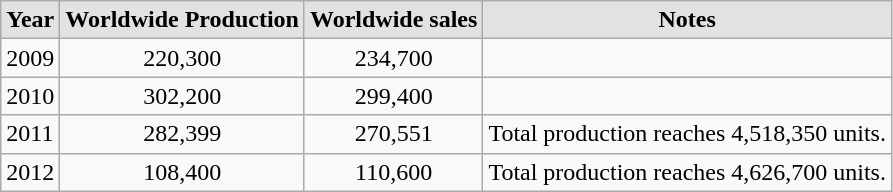<table class="wikitable" style=";">
<tr align="center">
<td style="background:#e2e2e2;"><strong>Year</strong></td>
<td style="background:#e2e2e2;"><strong>Worldwide Production</strong></td>
<td style="background:#e2e2e2;"><strong>Worldwide sales</strong></td>
<td style="background:#e2e2e2;"><strong>Notes</strong></td>
</tr>
<tr>
<td>2009</td>
<td align="center">220,300</td>
<td align="center">234,700</td>
<td></td>
</tr>
<tr>
<td>2010</td>
<td align="center">302,200</td>
<td align="center">299,400</td>
<td></td>
</tr>
<tr>
<td>2011</td>
<td align="center">282,399</td>
<td align="center">270,551</td>
<td>Total production reaches 4,518,350 units.</td>
</tr>
<tr>
<td>2012</td>
<td align="center">108,400</td>
<td align="center">110,600</td>
<td>Total production reaches 4,626,700 units.</td>
</tr>
</table>
